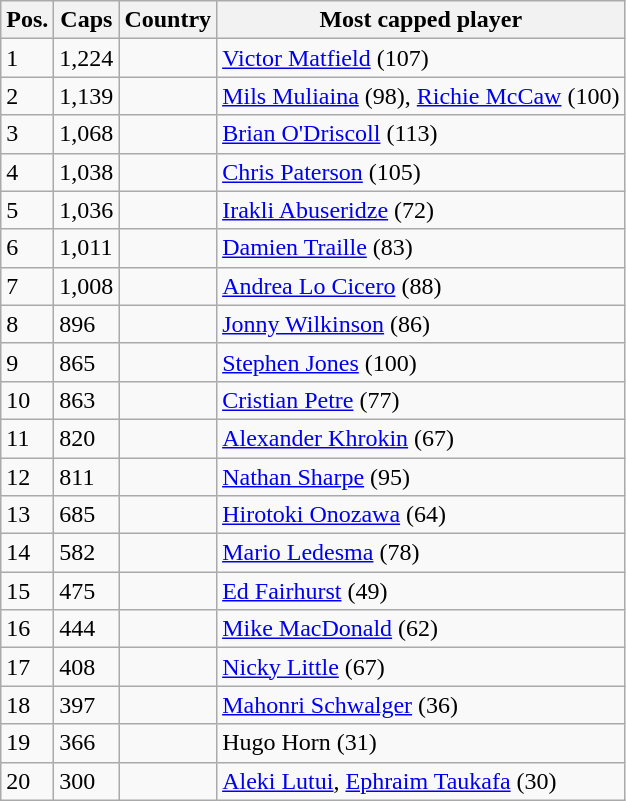<table class="wikitable">
<tr>
<th>Pos.</th>
<th>Caps</th>
<th>Country</th>
<th>Most capped player</th>
</tr>
<tr>
<td>1</td>
<td>1,224</td>
<td></td>
<td><a href='#'>Victor Matfield</a> (107)</td>
</tr>
<tr>
<td>2</td>
<td>1,139</td>
<td></td>
<td><a href='#'>Mils Muliaina</a> (98), <a href='#'>Richie McCaw</a> (100)</td>
</tr>
<tr>
<td>3</td>
<td>1,068</td>
<td></td>
<td><a href='#'>Brian O'Driscoll</a> (113)</td>
</tr>
<tr>
<td>4</td>
<td>1,038</td>
<td></td>
<td><a href='#'>Chris Paterson</a> (105)</td>
</tr>
<tr>
<td>5</td>
<td>1,036</td>
<td></td>
<td><a href='#'>Irakli Abuseridze</a> (72)</td>
</tr>
<tr>
<td>6</td>
<td>1,011</td>
<td></td>
<td><a href='#'>Damien Traille</a> (83)</td>
</tr>
<tr>
<td>7</td>
<td>1,008</td>
<td></td>
<td><a href='#'>Andrea Lo Cicero</a> (88)</td>
</tr>
<tr>
<td>8</td>
<td>896</td>
<td></td>
<td><a href='#'>Jonny Wilkinson</a> (86)</td>
</tr>
<tr>
<td>9</td>
<td>865</td>
<td></td>
<td><a href='#'>Stephen Jones</a> (100)</td>
</tr>
<tr>
<td>10</td>
<td>863</td>
<td></td>
<td><a href='#'>Cristian Petre</a> (77)</td>
</tr>
<tr>
<td>11</td>
<td>820</td>
<td></td>
<td><a href='#'>Alexander Khrokin</a> (67)</td>
</tr>
<tr>
<td>12</td>
<td>811</td>
<td></td>
<td><a href='#'>Nathan Sharpe</a> (95)</td>
</tr>
<tr>
<td>13</td>
<td>685</td>
<td></td>
<td><a href='#'>Hirotoki Onozawa</a> (64)</td>
</tr>
<tr>
<td>14</td>
<td>582</td>
<td></td>
<td><a href='#'>Mario Ledesma</a> (78)</td>
</tr>
<tr>
<td>15</td>
<td>475</td>
<td></td>
<td><a href='#'>Ed Fairhurst</a> (49)</td>
</tr>
<tr>
<td>16</td>
<td>444</td>
<td></td>
<td><a href='#'>Mike MacDonald</a> (62)</td>
</tr>
<tr>
<td>17</td>
<td>408</td>
<td></td>
<td><a href='#'>Nicky Little</a> (67)</td>
</tr>
<tr>
<td>18</td>
<td>397</td>
<td></td>
<td><a href='#'>Mahonri Schwalger</a> (36)</td>
</tr>
<tr>
<td>19</td>
<td>366</td>
<td></td>
<td>Hugo Horn (31)</td>
</tr>
<tr>
<td>20</td>
<td>300</td>
<td></td>
<td><a href='#'>Aleki Lutui</a>, <a href='#'>Ephraim Taukafa</a> (30)</td>
</tr>
</table>
